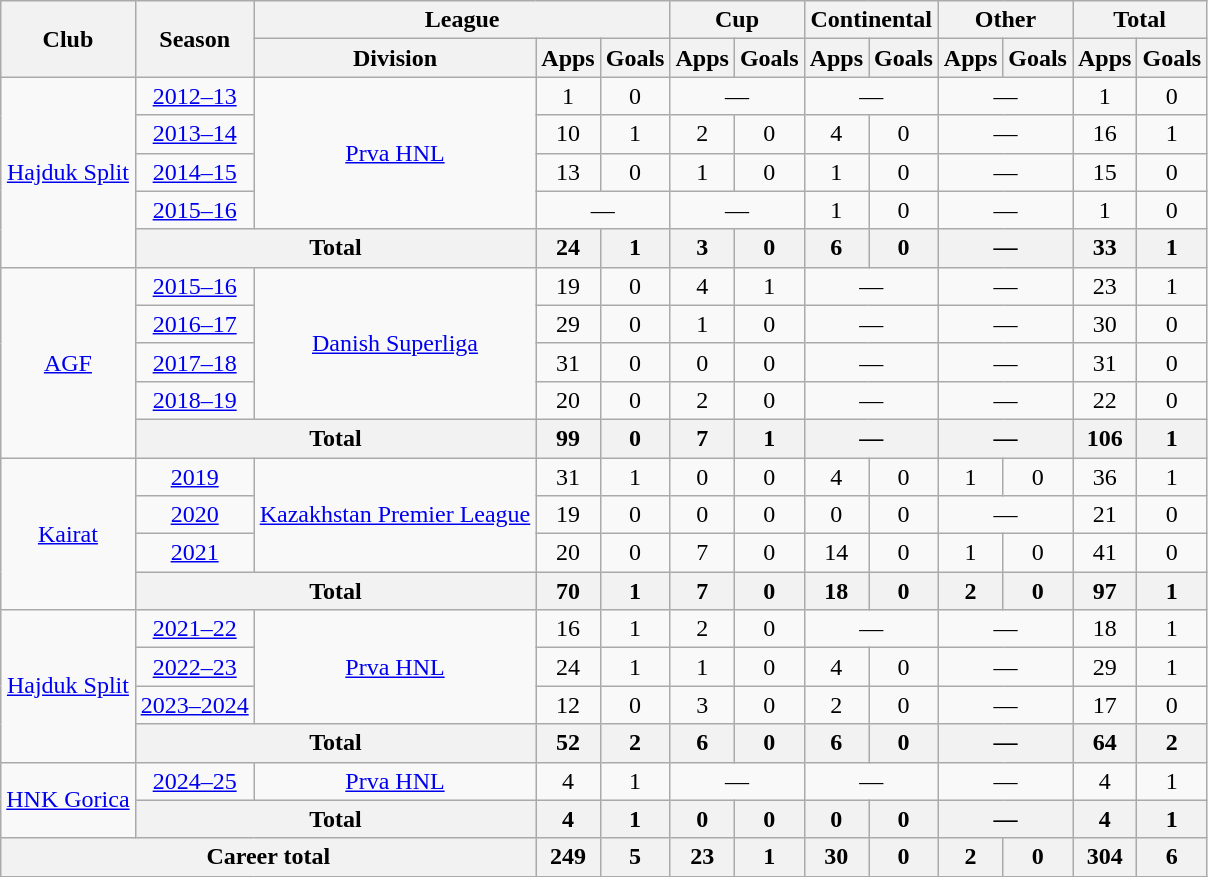<table class="wikitable" style="text-align:center">
<tr>
<th rowspan="2">Club</th>
<th rowspan="2">Season</th>
<th colspan="3">League</th>
<th colspan="2">Cup</th>
<th colspan="2">Continental</th>
<th colspan="2">Other</th>
<th colspan="2">Total</th>
</tr>
<tr>
<th>Division</th>
<th>Apps</th>
<th>Goals</th>
<th>Apps</th>
<th>Goals</th>
<th>Apps</th>
<th>Goals</th>
<th>Apps</th>
<th>Goals</th>
<th>Apps</th>
<th>Goals</th>
</tr>
<tr>
<td rowspan="5"><a href='#'>Hajduk Split</a></td>
<td><a href='#'>2012–13</a></td>
<td rowspan="4"><a href='#'>Prva HNL</a></td>
<td>1</td>
<td>0</td>
<td colspan="2">—</td>
<td colspan="2">—</td>
<td colspan="2">—</td>
<td>1</td>
<td>0</td>
</tr>
<tr>
<td><a href='#'>2013–14</a></td>
<td>10</td>
<td>1</td>
<td>2</td>
<td>0</td>
<td>4</td>
<td>0</td>
<td colspan="2">—</td>
<td>16</td>
<td>1</td>
</tr>
<tr>
<td><a href='#'>2014–15</a></td>
<td>13</td>
<td>0</td>
<td>1</td>
<td>0</td>
<td>1</td>
<td>0</td>
<td colspan="2">—</td>
<td>15</td>
<td>0</td>
</tr>
<tr>
<td><a href='#'>2015–16</a></td>
<td colspan="2">—</td>
<td colspan="2">—</td>
<td>1</td>
<td>0</td>
<td colspan="2">—</td>
<td>1</td>
<td>0</td>
</tr>
<tr>
<th colspan="2">Total</th>
<th>24</th>
<th>1</th>
<th>3</th>
<th>0</th>
<th>6</th>
<th>0</th>
<th colspan="2">—</th>
<th>33</th>
<th>1</th>
</tr>
<tr>
<td rowspan="5"><a href='#'>AGF</a></td>
<td><a href='#'>2015–16</a></td>
<td rowspan="4"><a href='#'>Danish Superliga</a></td>
<td>19</td>
<td>0</td>
<td>4</td>
<td>1</td>
<td colspan="2">—</td>
<td colspan="2">—</td>
<td>23</td>
<td>1</td>
</tr>
<tr>
<td><a href='#'>2016–17</a></td>
<td>29</td>
<td>0</td>
<td>1</td>
<td>0</td>
<td colspan="2">—</td>
<td colspan="2">—</td>
<td>30</td>
<td>0</td>
</tr>
<tr>
<td><a href='#'>2017–18</a></td>
<td>31</td>
<td>0</td>
<td>0</td>
<td>0</td>
<td colspan="2">—</td>
<td colspan="2">—</td>
<td>31</td>
<td>0</td>
</tr>
<tr>
<td><a href='#'>2018–19</a></td>
<td>20</td>
<td>0</td>
<td>2</td>
<td>0</td>
<td colspan="2">—</td>
<td colspan="2">—</td>
<td>22</td>
<td>0</td>
</tr>
<tr>
<th colspan="2">Total</th>
<th>99</th>
<th>0</th>
<th>7</th>
<th>1</th>
<th colspan="2">—</th>
<th colspan="2">—</th>
<th>106</th>
<th>1</th>
</tr>
<tr>
<td rowspan="4"><a href='#'>Kairat</a></td>
<td><a href='#'>2019</a></td>
<td rowspan="3"><a href='#'>Kazakhstan Premier League</a></td>
<td>31</td>
<td>1</td>
<td>0</td>
<td>0</td>
<td>4</td>
<td>0</td>
<td>1</td>
<td>0</td>
<td>36</td>
<td>1</td>
</tr>
<tr>
<td><a href='#'>2020</a></td>
<td>19</td>
<td>0</td>
<td>0</td>
<td>0</td>
<td>0</td>
<td>0</td>
<td colspan="2">—</td>
<td>21</td>
<td>0</td>
</tr>
<tr>
<td><a href='#'>2021</a></td>
<td>20</td>
<td>0</td>
<td>7</td>
<td>0</td>
<td>14</td>
<td>0</td>
<td>1</td>
<td>0</td>
<td>41</td>
<td>0</td>
</tr>
<tr>
<th colspan="2">Total</th>
<th>70</th>
<th>1</th>
<th>7</th>
<th>0</th>
<th>18</th>
<th>0</th>
<th>2</th>
<th>0</th>
<th>97</th>
<th>1</th>
</tr>
<tr>
<td rowspan="4"><a href='#'>Hajduk Split</a></td>
<td><a href='#'>2021–22</a></td>
<td rowspan="3"><a href='#'>Prva HNL</a></td>
<td>16</td>
<td>1</td>
<td>2</td>
<td>0</td>
<td colspan="2">—</td>
<td colspan="2">—</td>
<td>18</td>
<td>1</td>
</tr>
<tr>
<td><a href='#'>2022–23</a></td>
<td>24</td>
<td>1</td>
<td>1</td>
<td>0</td>
<td>4</td>
<td>0</td>
<td colspan="2">—</td>
<td>29</td>
<td>1</td>
</tr>
<tr>
<td><a href='#'>2023–2024</a></td>
<td>12</td>
<td>0</td>
<td>3</td>
<td>0</td>
<td>2</td>
<td>0</td>
<td colspan="2">—</td>
<td>17</td>
<td>0</td>
</tr>
<tr>
<th colspan="2">Total</th>
<th>52</th>
<th>2</th>
<th>6</th>
<th>0</th>
<th>6</th>
<th>0</th>
<th colspan="2">—</th>
<th>64</th>
<th>2</th>
</tr>
<tr>
<td rowspan="2"><a href='#'>HNK Gorica</a></td>
<td><a href='#'>2024–25</a></td>
<td rowspan="1"><a href='#'>Prva HNL</a></td>
<td>4</td>
<td>1</td>
<td colspan="2">—</td>
<td colspan="2">—</td>
<td colspan="2">—</td>
<td>4</td>
<td>1</td>
</tr>
<tr>
<th colspan="2">Total</th>
<th>4</th>
<th>1</th>
<th>0</th>
<th>0</th>
<th>0</th>
<th>0</th>
<th colspan="2">—</th>
<th>4</th>
<th>1</th>
</tr>
<tr>
<th colspan="3">Career total</th>
<th>249</th>
<th>5</th>
<th>23</th>
<th>1</th>
<th>30</th>
<th>0</th>
<th>2</th>
<th>0</th>
<th>304</th>
<th>6</th>
</tr>
</table>
